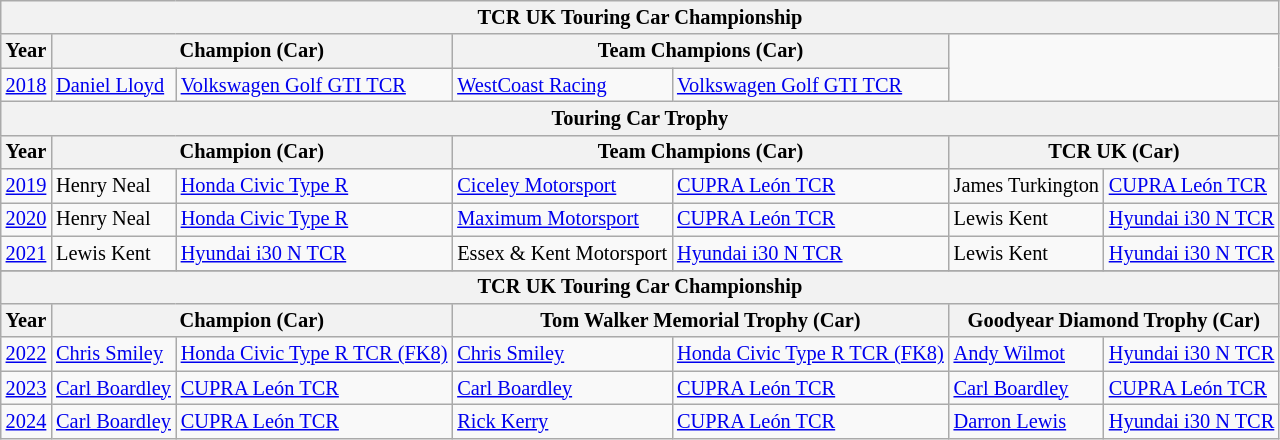<table class="wikitable" style="font-size:85%">
<tr>
<th colspan="7"><strong>TCR UK Touring Car Championship</strong></th>
</tr>
<tr>
<th>Year</th>
<th colspan="2">Champion (Car)</th>
<th colspan="2">Team Champions (Car)</th>
</tr>
<tr>
<td><a href='#'>2018</a></td>
<td> <a href='#'>Daniel Lloyd</a></td>
<td> <a href='#'>Volkswagen Golf GTI TCR</a></td>
<td> <a href='#'>WestCoast Racing</a></td>
<td> <a href='#'>Volkswagen Golf GTI TCR</a></td>
</tr>
<tr>
<th colspan="7"><strong>Touring Car Trophy</strong></th>
</tr>
<tr>
<th>Year</th>
<th colspan="2">Champion (Car)</th>
<th colspan="2">Team Champions (Car)</th>
<th colspan="2">TCR UK (Car)</th>
</tr>
<tr>
<td><a href='#'>2019</a></td>
<td> Henry Neal</td>
<td> <a href='#'>Honda Civic Type R</a></td>
<td> <a href='#'>Ciceley Motorsport</a></td>
<td> <a href='#'>CUPRA León TCR</a></td>
<td> James Turkington</td>
<td> <a href='#'>CUPRA León TCR</a></td>
</tr>
<tr>
<td><a href='#'>2020</a></td>
<td> Henry Neal</td>
<td> <a href='#'>Honda Civic Type R</a></td>
<td> <a href='#'>Maximum Motorsport</a></td>
<td> <a href='#'>CUPRA León TCR</a></td>
<td> Lewis Kent</td>
<td> <a href='#'>Hyundai i30 N TCR</a></td>
</tr>
<tr>
<td><a href='#'>2021</a></td>
<td> Lewis Kent</td>
<td> <a href='#'>Hyundai i30 N TCR</a></td>
<td> Essex & Kent Motorsport</td>
<td> <a href='#'>Hyundai i30 N TCR</a></td>
<td> Lewis Kent</td>
<td> <a href='#'>Hyundai i30 N TCR</a></td>
</tr>
<tr>
</tr>
<tr>
<th colspan="7"><strong>TCR UK Touring Car Championship</strong></th>
</tr>
<tr>
<th>Year</th>
<th colspan="2">Champion (Car)</th>
<th colspan="2">Tom Walker Memorial Trophy (Car)</th>
<th colspan="2">Goodyear Diamond Trophy (Car)</th>
</tr>
<tr>
<td><a href='#'>2022</a></td>
<td> <a href='#'>Chris Smiley</a></td>
<td> <a href='#'>Honda Civic Type R TCR (FK8)</a></td>
<td> <a href='#'>Chris Smiley</a></td>
<td> <a href='#'>Honda Civic Type R TCR (FK8)</a></td>
<td> <a href='#'>Andy Wilmot</a></td>
<td> <a href='#'>Hyundai i30 N TCR</a></td>
</tr>
<tr>
<td><a href='#'>2023</a></td>
<td> <a href='#'>Carl Boardley</a></td>
<td> <a href='#'>CUPRA León TCR</a></td>
<td> <a href='#'>Carl Boardley</a></td>
<td> <a href='#'>CUPRA León TCR</a></td>
<td> <a href='#'>Carl Boardley</a></td>
<td> <a href='#'>CUPRA León TCR</a></td>
</tr>
<tr>
<td><a href='#'>2024</a></td>
<td> <a href='#'>Carl Boardley</a></td>
<td> <a href='#'>CUPRA León TCR</a></td>
<td> <a href='#'>Rick Kerry</a></td>
<td> <a href='#'>CUPRA León TCR</a></td>
<td> <a href='#'>Darron Lewis</a></td>
<td> <a href='#'>Hyundai i30 N TCR</a></td>
</tr>
</table>
